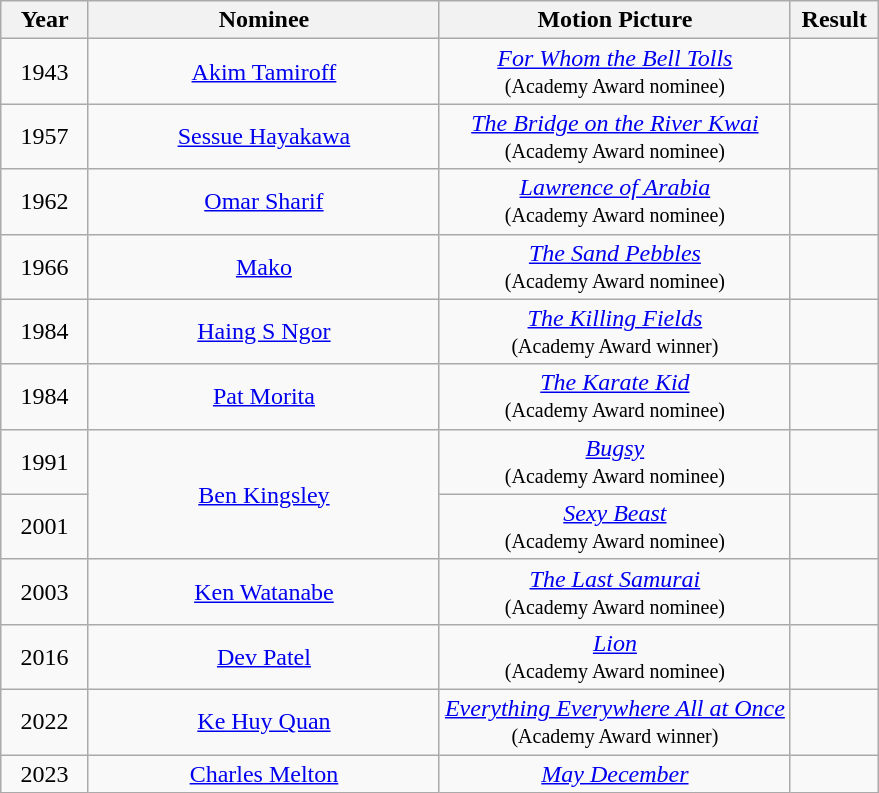<table class="wikitable" style="text-align: center">
<tr>
<th style="width:10%;">Year</th>
<th style="width:40%;">Nominee</th>
<th style="width:40%;">Motion Picture</th>
<th style="width:10%;">Result</th>
</tr>
<tr>
<td>1943</td>
<td><a href='#'>Akim Tamiroff</a></td>
<td><em><a href='#'>For Whom the Bell Tolls</a></em><br><small>(Academy Award nominee)</small></td>
<td></td>
</tr>
<tr>
<td>1957</td>
<td><a href='#'>Sessue Hayakawa</a></td>
<td><em><a href='#'>The Bridge on the River Kwai</a></em><br><small>(Academy Award nominee)</small></td>
<td></td>
</tr>
<tr>
<td>1962</td>
<td><a href='#'>Omar Sharif</a></td>
<td><em><a href='#'>Lawrence of Arabia</a></em><br><small>(Academy Award nominee)</small></td>
<td></td>
</tr>
<tr>
<td>1966</td>
<td><a href='#'>Mako</a></td>
<td><em><a href='#'>The Sand Pebbles</a></em><br><small>(Academy Award nominee)</small></td>
<td></td>
</tr>
<tr>
<td>1984</td>
<td><a href='#'>Haing S Ngor</a></td>
<td><em><a href='#'>The Killing Fields</a></em><br><small>(Academy Award winner)</small></td>
<td></td>
</tr>
<tr>
<td>1984</td>
<td><a href='#'>Pat Morita</a></td>
<td><em><a href='#'>The Karate Kid</a></em><br><small>(Academy Award nominee)</small></td>
<td></td>
</tr>
<tr>
<td>1991</td>
<td rowspan=2><a href='#'>Ben Kingsley</a></td>
<td><em><a href='#'>Bugsy</a></em><br><small>(Academy Award nominee)</small></td>
<td></td>
</tr>
<tr>
<td>2001</td>
<td><em><a href='#'>Sexy Beast</a></em><br><small>(Academy Award nominee)</small></td>
<td></td>
</tr>
<tr>
<td>2003</td>
<td><a href='#'>Ken Watanabe</a></td>
<td><em><a href='#'>The Last Samurai</a></em><br><small>(Academy Award nominee)</small></td>
<td></td>
</tr>
<tr>
<td>2016</td>
<td><a href='#'>Dev Patel</a></td>
<td><em><a href='#'>Lion</a></em><br><small>(Academy Award nominee)</small></td>
<td></td>
</tr>
<tr>
<td>2022</td>
<td><a href='#'>Ke Huy Quan</a></td>
<td><em><a href='#'>Everything Everywhere All at Once</a></em><br><small>(Academy Award winner)</small></td>
<td></td>
</tr>
<tr>
<td>2023</td>
<td><a href='#'>Charles Melton</a></td>
<td><em><a href='#'>May December</a></em></td>
<td></td>
</tr>
</table>
